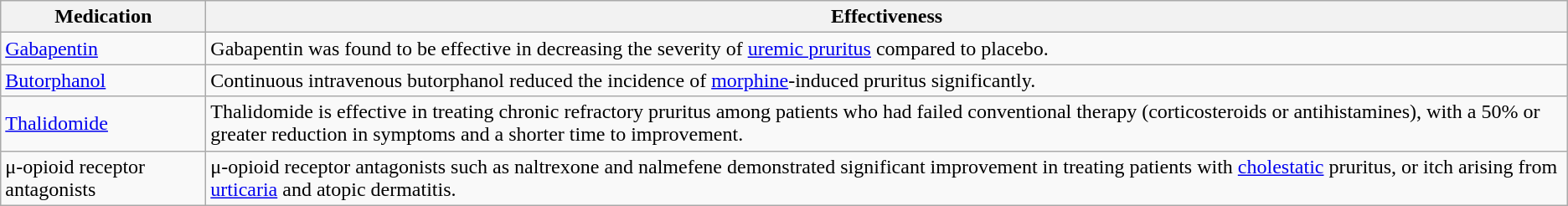<table class="wikitable">
<tr>
<th>Medication</th>
<th>Effectiveness</th>
</tr>
<tr>
<td><a href='#'>Gabapentin</a></td>
<td>Gabapentin was found to be effective in decreasing the severity of <a href='#'>uremic pruritus</a> compared to placebo.</td>
</tr>
<tr>
<td><a href='#'>Butorphanol</a></td>
<td>Continuous intravenous butorphanol reduced the incidence of <a href='#'>morphine</a>-induced pruritus significantly.</td>
</tr>
<tr>
<td><a href='#'>Thalidomide</a></td>
<td>Thalidomide is effective in treating chronic refractory pruritus among patients who had failed conventional therapy (corticosteroids or antihistamines), with a 50% or greater reduction in symptoms and a shorter time to improvement.</td>
</tr>
<tr>
<td>μ-opioid receptor antagonists</td>
<td>μ-opioid receptor antagonists such as naltrexone and nalmefene demonstrated significant improvement in treating patients with <a href='#'>cholestatic</a> pruritus, or itch arising from <a href='#'>urticaria</a> and atopic dermatitis.</td>
</tr>
</table>
